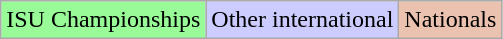<table class="wikitable">
<tr>
<td bgcolor="98FB98">ISU Championships</td>
<td bgcolor="#CCCCFF">Other international</td>
<td bgcolor="#EBC2AF">Nationals</td>
</tr>
</table>
